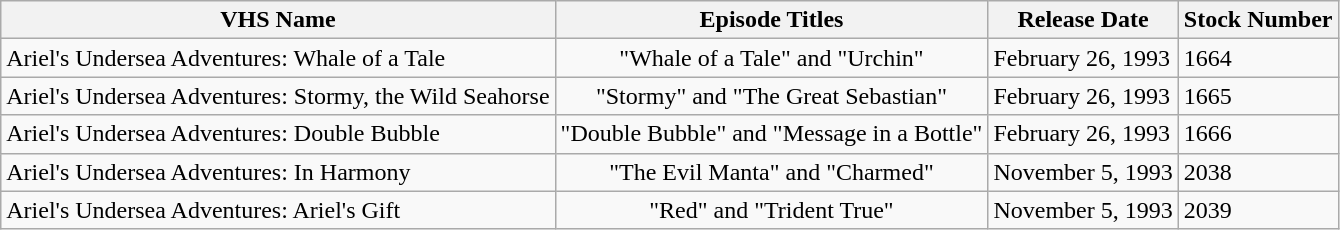<table class="wikitable">
<tr>
<th>VHS Name</th>
<th>Episode Titles</th>
<th>Release Date</th>
<th>Stock Number</th>
</tr>
<tr>
<td>Ariel's Undersea Adventures: Whale of a Tale</td>
<td style="text-align:center;">"Whale of a Tale" and "Urchin"</td>
<td>February 26, 1993</td>
<td>1664</td>
</tr>
<tr>
<td>Ariel's Undersea Adventures: Stormy, the Wild Seahorse</td>
<td style="text-align:center;">"Stormy" and "The Great Sebastian"</td>
<td>February 26, 1993</td>
<td>1665</td>
</tr>
<tr>
<td>Ariel's Undersea Adventures: Double Bubble</td>
<td style="text-align:center;">"Double Bubble" and "Message in a Bottle"</td>
<td>February 26, 1993</td>
<td>1666</td>
</tr>
<tr>
<td>Ariel's Undersea Adventures: In Harmony</td>
<td style="text-align:center;">"The Evil Manta" and "Charmed"</td>
<td>November 5, 1993</td>
<td>2038</td>
</tr>
<tr>
<td>Ariel's Undersea Adventures: Ariel's Gift</td>
<td style="text-align:center;">"Red" and "Trident True"</td>
<td>November 5, 1993</td>
<td>2039</td>
</tr>
</table>
